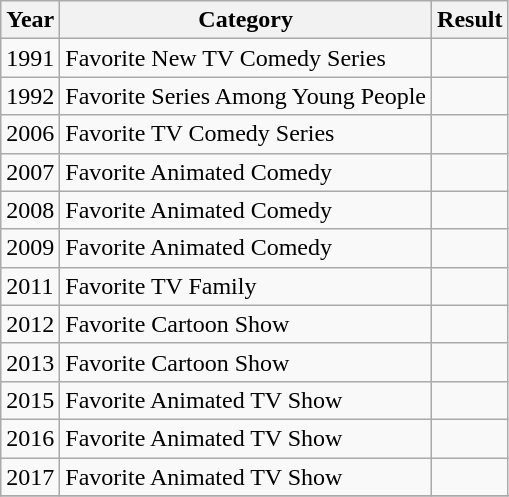<table class="wikitable">
<tr>
<th>Year</th>
<th>Category</th>
<th>Result</th>
</tr>
<tr>
<td>1991</td>
<td>Favorite New TV Comedy Series</td>
<td></td>
</tr>
<tr>
<td>1992</td>
<td>Favorite Series Among Young People</td>
<td></td>
</tr>
<tr>
<td>2006</td>
<td>Favorite TV Comedy Series</td>
<td></td>
</tr>
<tr>
<td>2007</td>
<td>Favorite Animated Comedy</td>
<td></td>
</tr>
<tr>
<td>2008</td>
<td>Favorite Animated Comedy</td>
<td></td>
</tr>
<tr>
<td>2009</td>
<td>Favorite Animated Comedy</td>
<td></td>
</tr>
<tr>
<td>2011</td>
<td>Favorite TV Family</td>
<td></td>
</tr>
<tr>
<td>2012</td>
<td>Favorite Cartoon Show</td>
<td></td>
</tr>
<tr>
<td>2013</td>
<td>Favorite Cartoon Show</td>
<td></td>
</tr>
<tr>
<td>2015</td>
<td>Favorite Animated TV Show</td>
<td></td>
</tr>
<tr>
<td>2016</td>
<td>Favorite Animated TV Show</td>
<td></td>
</tr>
<tr>
<td>2017</td>
<td>Favorite Animated TV Show</td>
<td></td>
</tr>
<tr>
</tr>
</table>
